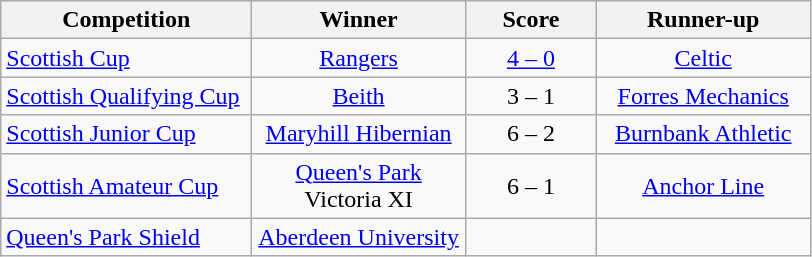<table class="wikitable" style="text-align: center;">
<tr>
<th width=160>Competition</th>
<th width=135>Winner</th>
<th width=80>Score</th>
<th width=135>Runner-up</th>
</tr>
<tr>
<td align=left><a href='#'>Scottish Cup</a></td>
<td><a href='#'>Rangers</a></td>
<td><a href='#'>4 – 0</a></td>
<td><a href='#'>Celtic</a></td>
</tr>
<tr>
<td align=left><a href='#'>Scottish Qualifying Cup</a></td>
<td><a href='#'>Beith</a></td>
<td>3 – 1</td>
<td><a href='#'>Forres Mechanics</a></td>
</tr>
<tr>
<td align=left><a href='#'>Scottish Junior Cup</a></td>
<td><a href='#'>Maryhill Hibernian</a></td>
<td>6 – 2</td>
<td><a href='#'>Burnbank Athletic</a></td>
</tr>
<tr>
<td align=left><a href='#'>Scottish Amateur Cup</a></td>
<td><a href='#'>Queen's Park</a> Victoria XI</td>
<td>6 – 1</td>
<td><a href='#'>Anchor Line</a></td>
</tr>
<tr>
<td align=left><a href='#'>Queen's Park Shield</a></td>
<td><a href='#'>Aberdeen University</a></td>
<td></td>
<td></td>
</tr>
</table>
